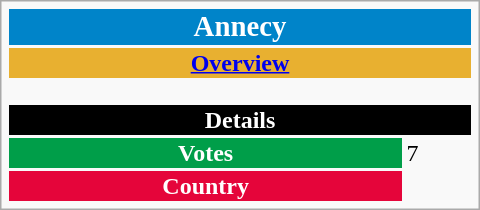<table class="infobox" style="width: 20em;">
<tr>
<th colspan="2"  style="text-align:center; background:#0084c9; color:#fff;"><big>Annecy</big></th>
</tr>
<tr>
<td colspan="2" style="background:#e8b030; text-align: center;"><strong><a href='#'>Overview</a></strong></td>
</tr>
<tr>
<td colspan="2"  style="text-align:center; font-size:85%; padding:0.5em;"></td>
</tr>
<tr>
<th colspan="2"  style="text-align:center; background:#000; color:#fff;">Details</th>
</tr>
<tr>
<th style="text-align:center; background:#009e49; color:#fff;">Votes</th>
<td valign="top">7</td>
</tr>
<tr>
<th style="text-align:center; background:#e5053a; color:#fff;">Country</th>
<td valign="top"></td>
</tr>
</table>
